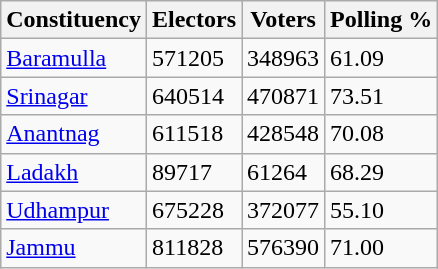<table class="wikitable">
<tr>
<th>Constituency</th>
<th>Electors</th>
<th>Voters</th>
<th>Polling %</th>
</tr>
<tr>
<td><a href='#'>Baramulla</a></td>
<td>571205</td>
<td>348963</td>
<td>61.09</td>
</tr>
<tr>
<td><a href='#'>Srinagar</a></td>
<td>640514</td>
<td>470871</td>
<td>73.51</td>
</tr>
<tr>
<td><a href='#'>Anantnag</a></td>
<td>611518</td>
<td>428548</td>
<td>70.08</td>
</tr>
<tr>
<td><a href='#'>Ladakh</a></td>
<td>89717</td>
<td>61264</td>
<td>68.29</td>
</tr>
<tr>
<td><a href='#'>Udhampur</a></td>
<td>675228</td>
<td>372077</td>
<td>55.10</td>
</tr>
<tr>
<td><a href='#'>Jammu</a></td>
<td>811828</td>
<td>576390</td>
<td>71.00</td>
</tr>
</table>
